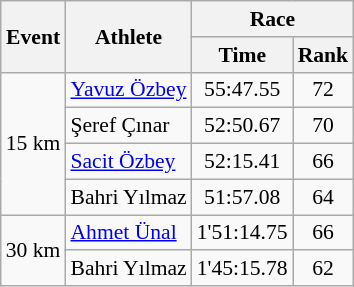<table class="wikitable" border="1" style="font-size:90%">
<tr>
<th rowspan=2>Event</th>
<th rowspan=2>Athlete</th>
<th colspan=2>Race</th>
</tr>
<tr>
<th>Time</th>
<th>Rank</th>
</tr>
<tr>
<td rowspan=4>15 km</td>
<td><a href='#'>Yavuz Özbey</a></td>
<td align=center>55:47.55</td>
<td align=center>72</td>
</tr>
<tr>
<td>Şeref Çınar</td>
<td align=center>52:50.67</td>
<td align=center>70</td>
</tr>
<tr>
<td><a href='#'>Sacit Özbey</a></td>
<td align=center>52:15.41</td>
<td align=center>66</td>
</tr>
<tr>
<td>Bahri Yılmaz</td>
<td align=center>51:57.08</td>
<td align=center>64</td>
</tr>
<tr>
<td rowspan=2>30 km</td>
<td><a href='#'>Ahmet Ünal</a></td>
<td align=center>1'51:14.75</td>
<td align=center>66</td>
</tr>
<tr>
<td>Bahri Yılmaz</td>
<td align=center>1'45:15.78</td>
<td align=center>62</td>
</tr>
</table>
